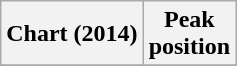<table class="wikitable plainrowheaders">
<tr>
<th scope="col">Chart (2014)</th>
<th scope="col">Peak<br>position</th>
</tr>
<tr>
</tr>
</table>
